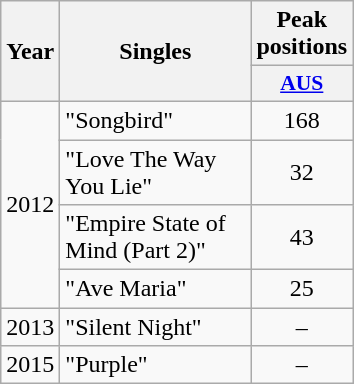<table class="wikitable">
<tr>
<th align="center" rowspan="2" width="10">Year</th>
<th align="center" rowspan="2" width="120">Singles</th>
<th align="center" colspan="1" width="20">Peak positions</th>
</tr>
<tr>
<th scope="col" style="width:3em;font-size:90%;"><a href='#'>AUS</a><br></th>
</tr>
<tr>
<td style="text-align:center;" rowspan=4>2012</td>
<td>"Songbird"</td>
<td style="text-align:center;">168</td>
</tr>
<tr>
<td>"Love The Way You Lie"</td>
<td style="text-align:center;">32</td>
</tr>
<tr>
<td>"Empire State of Mind (Part 2)"</td>
<td style="text-align:center;">43</td>
</tr>
<tr>
<td>"Ave Maria"</td>
<td style="text-align:center;">25</td>
</tr>
<tr>
<td style="text-align:center;" rowspan=1>2013</td>
<td>"Silent Night"</td>
<td style="text-align:center;">–</td>
</tr>
<tr>
<td style="text-align:center;" rowspan=1>2015</td>
<td>"Purple"</td>
<td style="text-align:center;">–</td>
</tr>
</table>
